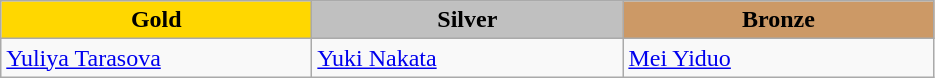<table class="wikitable" style="text-align:left">
<tr align="center">
<td width=200 bgcolor=gold><strong>Gold</strong></td>
<td width=200 bgcolor=silver><strong>Silver</strong></td>
<td width=200 bgcolor=CC9966><strong>Bronze</strong></td>
</tr>
<tr>
<td><a href='#'>Yuliya Tarasova</a><br><em></em></td>
<td><a href='#'>Yuki Nakata</a><br><em></em></td>
<td><a href='#'>Mei Yiduo</a><br><em></em></td>
</tr>
</table>
